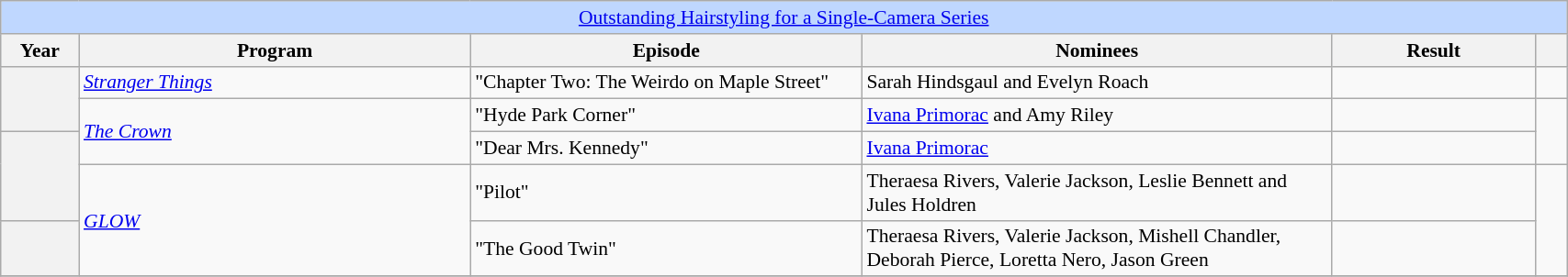<table class="wikitable plainrowheaders" style="font-size: 90%" width=90%>
<tr ---- bgcolor="#bfd7ff">
<td colspan=6 align=center><a href='#'>Outstanding Hairstyling for a Single-Camera Series</a></td>
</tr>
<tr ---- bgcolor="#ebf5ff">
<th width="5%">Year</th>
<th width="25%">Program</th>
<th width="25%">Episode</th>
<th width="30%">Nominees</th>
<th width="13%">Result</th>
<th width="5%"></th>
</tr>
<tr>
<th rowspan="2" scope=row></th>
<td><em><a href='#'>Stranger Things</a></em></td>
<td>"Chapter Two: The Weirdo on Maple Street"</td>
<td>Sarah Hindsgaul and Evelyn Roach</td>
<td></td>
<td></td>
</tr>
<tr>
<td rowspan="2"><em><a href='#'>The Crown</a></em></td>
<td>"Hyde Park Corner"</td>
<td><a href='#'>Ivana Primorac</a> and Amy Riley</td>
<td></td>
<td rowspan="2"></td>
</tr>
<tr>
<th rowspan="2" scope=row></th>
<td>"Dear Mrs. Kennedy"</td>
<td><a href='#'>Ivana Primorac</a></td>
<td></td>
</tr>
<tr>
<td rowspan="2"><em><a href='#'>GLOW</a></em></td>
<td>"Pilot"</td>
<td>Theraesa Rivers, Valerie Jackson, Leslie Bennett and Jules Holdren</td>
<td></td>
<td rowspan="2"></td>
</tr>
<tr>
<th scope=row></th>
<td>"The Good Twin"</td>
<td>Theraesa Rivers, Valerie Jackson, Mishell Chandler, Deborah Pierce, Loretta Nero, Jason Green</td>
<td></td>
</tr>
<tr>
</tr>
</table>
